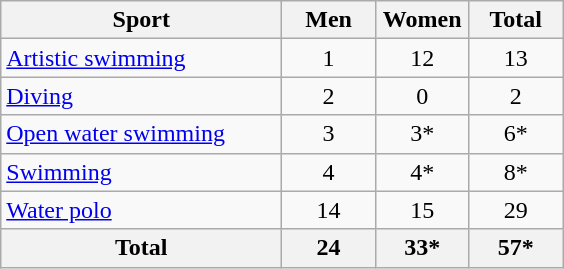<table class="wikitable sortable" style="text-align:center;">
<tr>
<th width=180>Sport</th>
<th width=55>Men</th>
<th width=55>Women</th>
<th width=55>Total</th>
</tr>
<tr>
<td align=left><a href='#'>Artistic swimming</a></td>
<td>1</td>
<td>12</td>
<td>13</td>
</tr>
<tr>
<td align=left><a href='#'>Diving</a></td>
<td>2</td>
<td>0</td>
<td>2</td>
</tr>
<tr>
<td align=left><a href='#'>Open water swimming</a></td>
<td>3</td>
<td>3*</td>
<td>6*</td>
</tr>
<tr>
<td align=left><a href='#'>Swimming</a></td>
<td>4</td>
<td>4*</td>
<td>8*</td>
</tr>
<tr>
<td align=left><a href='#'>Water polo</a></td>
<td>14</td>
<td>15</td>
<td>29</td>
</tr>
<tr>
<th>Total</th>
<th>24</th>
<th>33*</th>
<th>57*</th>
</tr>
</table>
